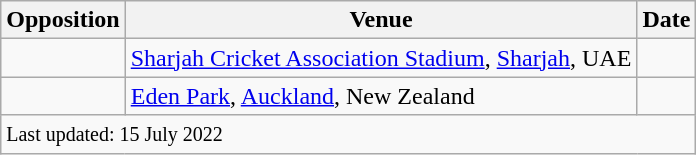<table class="wikitable plainrowheaders">
<tr>
<th scope=col>Opposition</th>
<th scope=col>Venue</th>
<th scope=col>Date</th>
</tr>
<tr>
<td scope=row></td>
<td><a href='#'>Sharjah Cricket Association Stadium</a>, <a href='#'>Sharjah</a>, UAE</td>
<td scope=row></td>
</tr>
<tr>
<td scope=row></td>
<td><a href='#'>Eden Park</a>, <a href='#'>Auckland</a>, New Zealand</td>
<td scope=row></td>
</tr>
<tr>
<td colspan=3><small>Last updated: 15 July 2022</small></td>
</tr>
</table>
